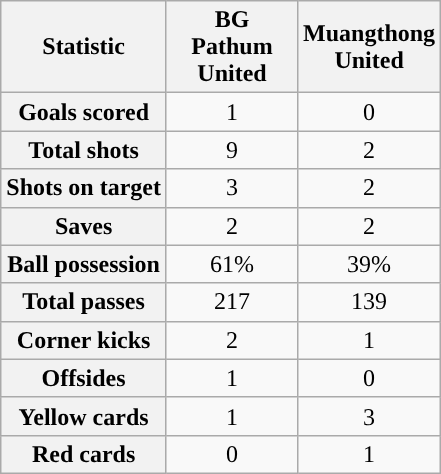<table class="wikitable plainrowheaders" style="text-align:center">
<tr>
<th scope="col">Statistic</th>
<th scope="col" style="width:80px">BG Pathum United</th>
<th scope="col" style="width:80px">Muangthong United</th>
</tr>
<tr>
<th scope=row>Goals scored</th>
<td>1</td>
<td>0</td>
</tr>
<tr>
<th scope=row>Total shots</th>
<td>9</td>
<td>2</td>
</tr>
<tr>
<th scope=row>Shots on target</th>
<td>3</td>
<td>2</td>
</tr>
<tr>
<th scope=row>Saves</th>
<td>2</td>
<td>2</td>
</tr>
<tr>
<th scope=row>Ball possession</th>
<td>61%</td>
<td>39%</td>
</tr>
<tr>
<th scope=row>Total passes</th>
<td>217</td>
<td>139</td>
</tr>
<tr>
<th scope=row>Corner kicks</th>
<td>2</td>
<td>1</td>
</tr>
<tr>
<th scope=row>Offsides</th>
<td>1</td>
<td>0</td>
</tr>
<tr>
<th scope=row>Yellow cards</th>
<td>1</td>
<td>3</td>
</tr>
<tr>
<th scope=row>Red cards</th>
<td>0</td>
<td>1</td>
</tr>
</table>
